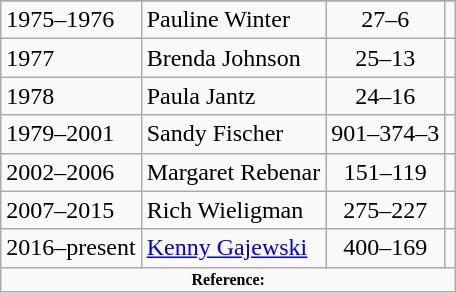<table class="wikitable">
<tr style="text-align:center;">
</tr>
<tr>
<td>1975–1976</td>
<td>Pauline Winter</td>
<td align=center>27–6</td>
<td></td>
</tr>
<tr>
<td>1977</td>
<td>Brenda Johnson</td>
<td align=center>25–13</td>
<td></td>
</tr>
<tr>
<td>1978</td>
<td>Paula Jantz</td>
<td align=center>24–16</td>
<td></td>
</tr>
<tr>
<td>1979–2001</td>
<td>Sandy Fischer</td>
<td align=center>901–374–3</td>
<td></td>
</tr>
<tr>
<td>2002–2006</td>
<td>Margaret Rebenar</td>
<td align=center>151–119</td>
<td></td>
</tr>
<tr>
<td>2007–2015</td>
<td>Rich Wieligman</td>
<td align=center>275–227</td>
<td></td>
</tr>
<tr>
<td>2016–present</td>
<td><a href='#'>Kenny Gajewski</a></td>
<td align=center>400–169</td>
<td></td>
</tr>
<tr>
<td colspan="4" style="font-size:8pt; text-align:center;"><strong>Reference:</strong> </td>
</tr>
</table>
